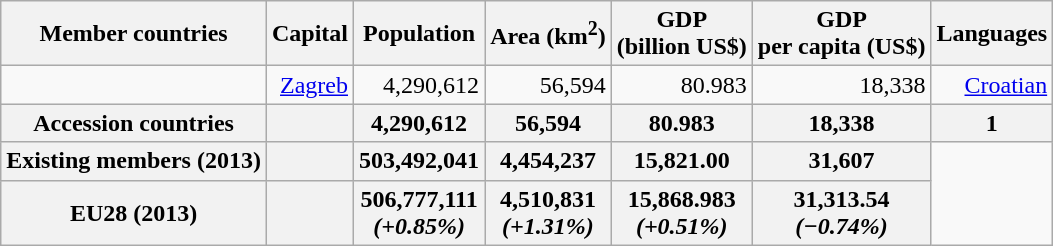<table class="wikitable" style="text-align:right">
<tr>
<th>Member countries</th>
<th>Capital</th>
<th>Population</th>
<th>Area (km<sup>2</sup>)</th>
<th>GDP <br>(billion US$)</th>
<th>GDP <br>per capita (US$)</th>
<th>Languages</th>
</tr>
<tr>
<td style="text-align:left;"></td>
<td><a href='#'>Zagreb</a></td>
<td>4,290,612</td>
<td>56,594</td>
<td>80.983</td>
<td>18,338</td>
<td><a href='#'>Croatian</a></td>
</tr>
<tr>
<th>Accession countries</th>
<th></th>
<th>4,290,612</th>
<th>56,594</th>
<th>80.983</th>
<th>18,338</th>
<th>1</th>
</tr>
<tr>
<th>Existing members (2013)</th>
<th></th>
<th>503,492,041</th>
<th>4,454,237</th>
<th>15,821.00</th>
<th>31,607</th>
</tr>
<tr>
<th>EU28 (2013)</th>
<th></th>
<th>506,777,111 <br><em>(+0.85%)</em></th>
<th>4,510,831 <br><em>(+1.31%)</em></th>
<th>15,868.983 <br><em>(+0.51%)</em></th>
<th>31,313.54 <br><em>(−0.74%)</em></th>
</tr>
</table>
